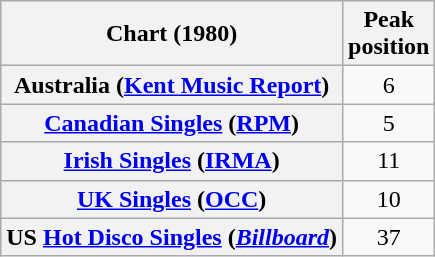<table class="wikitable sortable plainrowheaders" style="text-align:center">
<tr>
<th scope="col">Chart (1980)</th>
<th scope="col">Peak<br>position</th>
</tr>
<tr>
<th scope="row">Australia (<a href='#'>Kent Music Report</a>)</th>
<td>6</td>
</tr>
<tr>
<th scope="row"><a href='#'>Canadian Singles</a> (<a href='#'>RPM</a>)</th>
<td>5</td>
</tr>
<tr>
<th scope="row"><a href='#'>Irish Singles</a> (<a href='#'>IRMA</a>)</th>
<td>11</td>
</tr>
<tr>
<th scope="row"><a href='#'>UK Singles</a> (<a href='#'>OCC</a>)</th>
<td>10</td>
</tr>
<tr>
<th scope="row">US <a href='#'>Hot Disco Singles</a> (<a href='#'><em>Billboard</em></a>)</th>
<td>37</td>
</tr>
</table>
